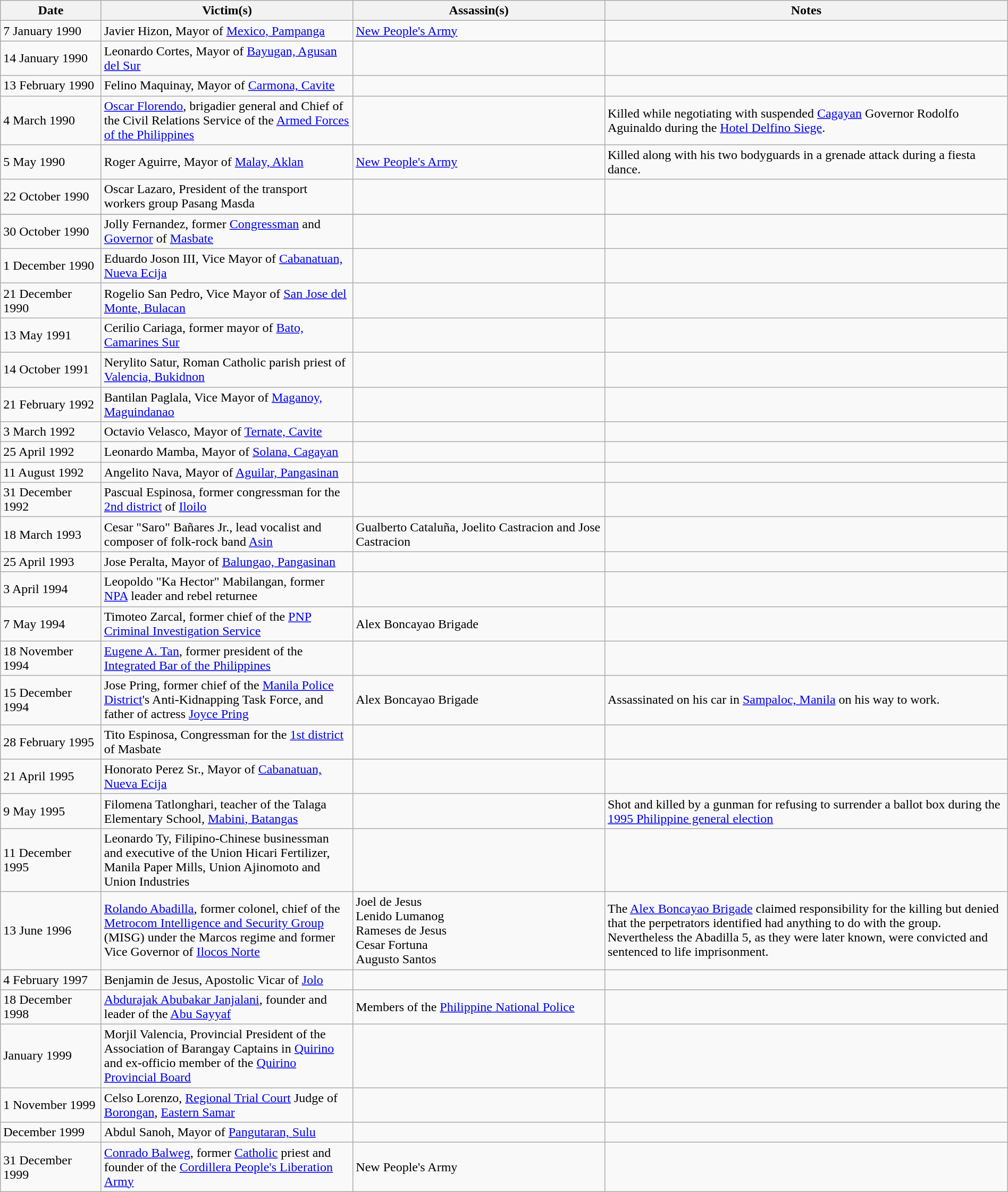<table class="wikitable sortable" style="width:100%">
<tr>
<th style="width:10%">Date</th>
<th style="width:25%">Victim(s)</th>
<th style="width:25%">Assassin(s)</th>
<th style="width:40%">Notes</th>
</tr>
<tr>
<td>7 January 1990</td>
<td>Javier Hizon, Mayor of <a href='#'>Mexico, Pampanga</a></td>
<td><a href='#'>New People's Army</a></td>
<td></td>
</tr>
<tr>
<td>14 January 1990</td>
<td>Leonardo Cortes, Mayor of <a href='#'>Bayugan, Agusan del Sur</a></td>
<td></td>
<td></td>
</tr>
<tr>
<td>13 February 1990</td>
<td>Felino Maquinay, Mayor of <a href='#'>Carmona, Cavite</a></td>
<td></td>
<td></td>
</tr>
<tr>
<td>4 March 1990</td>
<td><a href='#'>Oscar Florendo</a>, brigadier general and Chief of the Civil Relations Service of the <a href='#'>Armed Forces of the Philippines</a></td>
<td></td>
<td>Killed while negotiating with suspended <a href='#'>Cagayan</a> Governor Rodolfo Aguinaldo during the <a href='#'>Hotel Delfino Siege</a>.</td>
</tr>
<tr>
<td>5 May 1990</td>
<td>Roger Aguirre, Mayor of <a href='#'>Malay, Aklan</a></td>
<td><a href='#'>New People's Army</a></td>
<td>Killed along with his two bodyguards in a grenade attack during a fiesta dance.</td>
</tr>
<tr>
<td>22 October 1990</td>
<td>Oscar Lazaro, President of the transport workers group Pasang Masda</td>
<td></td>
<td></td>
</tr>
<tr>
</tr>
<tr>
<td>30 October 1990</td>
<td>Jolly Fernandez, former <a href='#'>Congressman</a> and <a href='#'>Governor</a> of <a href='#'>Masbate</a></td>
<td></td>
<td></td>
</tr>
<tr>
<td>1 December 1990</td>
<td>Eduardo Joson III, Vice Mayor of <a href='#'>Cabanatuan, Nueva Ecija</a></td>
<td></td>
<td></td>
</tr>
<tr>
<td>21 December 1990</td>
<td>Rogelio San Pedro, Vice Mayor of <a href='#'>San Jose del Monte, Bulacan</a></td>
<td></td>
<td></td>
</tr>
<tr>
<td>13 May 1991</td>
<td>Cerilio Cariaga, former mayor of <a href='#'>Bato, Camarines Sur</a></td>
<td></td>
<td></td>
</tr>
<tr>
<td>14 October 1991</td>
<td>Nerylito Satur, Roman Catholic parish priest of <a href='#'>Valencia, Bukidnon</a></td>
<td></td>
<td></td>
</tr>
<tr>
<td>21 February 1992</td>
<td>Bantilan Paglala, Vice Mayor of <a href='#'>Maganoy, Maguindanao</a></td>
<td></td>
<td></td>
</tr>
<tr>
<td>3 March 1992</td>
<td>Octavio Velasco, Mayor of <a href='#'>Ternate, Cavite</a></td>
<td></td>
<td></td>
</tr>
<tr>
<td>25 April 1992</td>
<td>Leonardo Mamba, Mayor of <a href='#'>Solana, Cagayan</a></td>
<td></td>
<td></td>
</tr>
<tr>
<td>11 August 1992</td>
<td>Angelito Nava, Mayor of <a href='#'>Aguilar, Pangasinan</a></td>
<td></td>
<td></td>
</tr>
<tr>
<td>31 December 1992</td>
<td>Pascual Espinosa, former congressman for the <a href='#'>2nd district</a> of <a href='#'>Iloilo</a></td>
<td></td>
<td></td>
</tr>
<tr>
<td>18 March 1993</td>
<td>Cesar "Saro" Bañares Jr., lead vocalist and composer of folk-rock band <a href='#'>Asin</a></td>
<td>Gualberto Cataluña, Joelito Castracion and Jose Castracion</td>
<td></td>
</tr>
<tr>
<td>25 April 1993</td>
<td>Jose Peralta, Mayor of <a href='#'>Balungao, Pangasinan</a></td>
<td></td>
<td></td>
</tr>
<tr>
<td>3 April 1994</td>
<td>Leopoldo "Ka Hector" Mabilangan, former <a href='#'>NPA</a> leader and rebel returnee</td>
<td></td>
<td></td>
</tr>
<tr>
<td>7 May 1994</td>
<td>Timoteo Zarcal, former chief of the <a href='#'>PNP</a> <a href='#'>Criminal Investigation Service</a></td>
<td>Alex Boncayao Brigade</td>
<td></td>
</tr>
<tr>
<td>18 November 1994</td>
<td><a href='#'>Eugene A. Tan</a>, former president of the <a href='#'>Integrated Bar of the Philippines</a></td>
<td></td>
<td></td>
</tr>
<tr>
<td>15 December 1994</td>
<td>Jose Pring, former chief of the <a href='#'>Manila Police District</a>'s Anti-Kidnapping Task Force, and father of actress <a href='#'>Joyce Pring</a></td>
<td>Alex Boncayao Brigade</td>
<td>Assassinated on his car in <a href='#'>Sampaloc, Manila</a> on his way to work.</td>
</tr>
<tr>
<td>28 February 1995</td>
<td>Tito Espinosa, Congressman for the <a href='#'>1st district</a> of Masbate</td>
<td></td>
<td></td>
</tr>
<tr>
<td>21 April 1995</td>
<td>Honorato Perez Sr., Mayor of <a href='#'>Cabanatuan, Nueva Ecija</a></td>
<td></td>
<td></td>
</tr>
<tr>
<td>9 May 1995</td>
<td>Filomena Tatlonghari, teacher of the Talaga Elementary School, <a href='#'>Mabini, Batangas</a></td>
<td></td>
<td>Shot and killed by a gunman for refusing to surrender a ballot box during the <a href='#'>1995 Philippine general election</a></td>
</tr>
<tr>
<td>11 December 1995</td>
<td>Leonardo Ty, Filipino-Chinese businessman and executive of the Union Hicari Fertilizer, Manila Paper Mills, Union Ajinomoto and Union Industries</td>
<td></td>
<td></td>
</tr>
<tr>
<td>13 June 1996</td>
<td><a href='#'>Rolando Abadilla</a>, former colonel, chief of the <a href='#'>Metrocom Intelligence and Security Group</a> (MISG) under the Marcos regime and former Vice Governor of <a href='#'>Ilocos Norte</a></td>
<td>Joel de Jesus<br>Lenido Lumanog<br>Rameses de Jesus<br>Cesar Fortuna<br>Augusto Santos</td>
<td>The <a href='#'>Alex Boncayao Brigade</a> claimed responsibility for the killing but denied that the perpetrators identified had anything to do with the group. Nevertheless the Abadilla 5, as they were later known, were convicted and sentenced to life imprisonment.</td>
</tr>
<tr>
<td>4 February 1997</td>
<td>Benjamin de Jesus, Apostolic Vicar of <a href='#'>Jolo</a></td>
<td></td>
<td></td>
</tr>
<tr>
<td>18 December 1998</td>
<td><a href='#'>Abdurajak Abubakar Janjalani</a>, founder and leader of the <a href='#'>Abu Sayyaf</a></td>
<td>Members of the <a href='#'>Philippine National Police</a></td>
<td></td>
</tr>
<tr>
<td>January 1999</td>
<td>Morjil Valencia, Provincial President of the Association of Barangay Captains in <a href='#'>Quirino</a> and ex-officio member of the <a href='#'>Quirino Provincial Board</a></td>
<td></td>
<td></td>
</tr>
<tr>
<td>1 November 1999</td>
<td>Celso Lorenzo, <a href='#'>Regional Trial Court</a> Judge of <a href='#'>Borongan</a>, <a href='#'>Eastern Samar</a></td>
<td></td>
<td></td>
</tr>
<tr>
<td>December 1999</td>
<td>Abdul Sanoh, Mayor of <a href='#'>Pangutaran, Sulu</a></td>
<td></td>
<td></td>
</tr>
<tr>
<td>31 December 1999</td>
<td><a href='#'>Conrado Balweg</a>, former <a href='#'>Catholic</a> priest and founder of the <a href='#'>Cordillera People's Liberation Army</a></td>
<td>New People's Army</td>
<td></td>
</tr>
</table>
